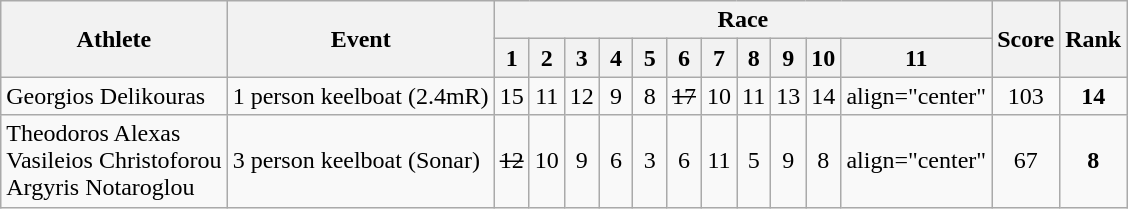<table class=wikitable>
<tr>
<th rowspan="2">Athlete</th>
<th rowspan="2">Event</th>
<th colspan="11">Race</th>
<th rowspan="2">Score</th>
<th rowspan="2">Rank</th>
</tr>
<tr>
<th width="15">1</th>
<th width="15">2</th>
<th width="15">3</th>
<th width="15">4</th>
<th width="15">5</th>
<th width="15">6</th>
<th width="15">7</th>
<th width="15">8</th>
<th width="15">9</th>
<th width="15">10</th>
<th width="15">11</th>
</tr>
<tr>
<td>Georgios Delikouras</td>
<td>1 person keelboat (2.4mR)</td>
<td align="center">15</td>
<td align="center">11</td>
<td align="center">12</td>
<td align="center">9</td>
<td align="center">8</td>
<td align="center"><s>17</s><br><small></small></td>
<td align="center">10</td>
<td align="center">11</td>
<td align="center">13</td>
<td align="center">14</td>
<td>align="center" </td>
<td align="center">103</td>
<td align="center"><strong>14</strong></td>
</tr>
<tr>
<td>Theodoros Alexas<br>Vasileios Christoforou<br>Argyris Notaroglou</td>
<td>3 person keelboat (Sonar)</td>
<td align="center"><s>12</s></td>
<td align="center">10</td>
<td align="center">9</td>
<td align="center">6</td>
<td align="center">3</td>
<td align="center">6</td>
<td align="center">11</td>
<td align="center">5</td>
<td align="center">9</td>
<td align="center">8</td>
<td>align="center" </td>
<td align="center">67</td>
<td align="center"><strong>8</strong></td>
</tr>
</table>
